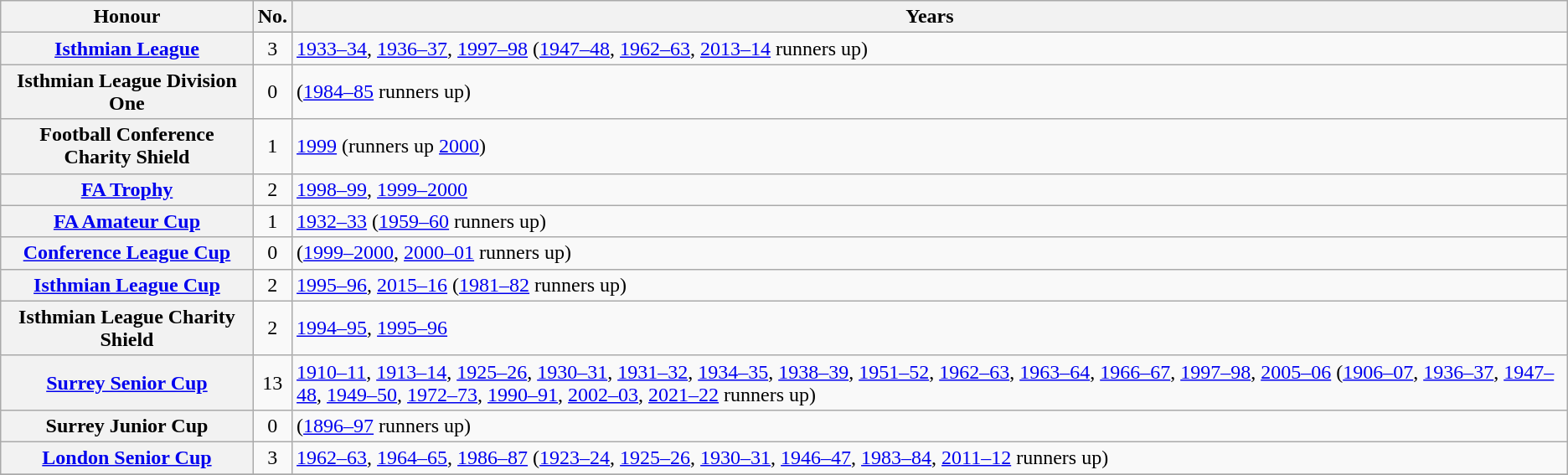<table class="wikitable plainrowheaders">
<tr>
<th scope=col>Honour</th>
<th scope=col>No.</th>
<th scope=col>Years</th>
</tr>
<tr>
<th scope=row><a href='#'>Isthmian League</a></th>
<td align=center>3</td>
<td><a href='#'>1933–34</a>, <a href='#'>1936–37</a>, <a href='#'>1997–98</a> (<a href='#'>1947–48</a>, <a href='#'>1962–63</a>, <a href='#'>2013–14</a> runners up)</td>
</tr>
<tr>
<th scope=row>Isthmian League Division One</th>
<td align=center>0</td>
<td>(<a href='#'>1984–85</a> runners up)</td>
</tr>
<tr>
<th scope=row>Football Conference Charity Shield</th>
<td align=center>1</td>
<td><a href='#'>1999</a> (runners up <a href='#'>2000</a>)</td>
</tr>
<tr>
<th scope=row><a href='#'>FA Trophy</a></th>
<td align=center>2</td>
<td><a href='#'>1998–99</a>, <a href='#'>1999–2000</a></td>
</tr>
<tr>
<th scope=row><a href='#'>FA Amateur Cup</a></th>
<td align=center>1</td>
<td><a href='#'>1932–33</a> (<a href='#'>1959–60</a> runners up)</td>
</tr>
<tr>
<th scope=row><a href='#'>Conference League Cup</a></th>
<td align=center>0</td>
<td>(<a href='#'>1999–2000</a>, <a href='#'>2000–01</a> runners up)</td>
</tr>
<tr>
<th scope=row><a href='#'>Isthmian League Cup</a></th>
<td align=center>2</td>
<td><a href='#'>1995–96</a>, <a href='#'>2015–16</a> (<a href='#'>1981–82</a> runners up)</td>
</tr>
<tr>
<th scope=row>Isthmian League Charity Shield</th>
<td align=center>2</td>
<td><a href='#'>1994–95</a>, <a href='#'>1995–96</a></td>
</tr>
<tr>
<th scope=row><a href='#'>Surrey Senior Cup</a></th>
<td align=center>13</td>
<td><a href='#'>1910–11</a>, <a href='#'>1913–14</a>, <a href='#'>1925–26</a>, <a href='#'>1930–31</a>, <a href='#'>1931–32</a>, <a href='#'>1934–35</a>, <a href='#'>1938–39</a>, <a href='#'>1951–52</a>, <a href='#'>1962–63</a>, <a href='#'>1963–64</a>, <a href='#'>1966–67</a>, <a href='#'>1997–98</a>, <a href='#'>2005–06</a> (<a href='#'>1906–07</a>, <a href='#'>1936–37</a>, <a href='#'>1947–48</a>, <a href='#'>1949–50</a>, <a href='#'>1972–73</a>, <a href='#'>1990–91</a>, <a href='#'>2002–03</a>, <a href='#'>2021–22</a> runners up)</td>
</tr>
<tr>
<th scope=row>Surrey Junior Cup</th>
<td align=center>0</td>
<td>(<a href='#'>1896–97</a> runners up)</td>
</tr>
<tr>
<th scope=row><a href='#'>London Senior Cup</a></th>
<td align=center>3</td>
<td><a href='#'>1962–63</a>, <a href='#'>1964–65</a>, <a href='#'>1986–87</a> (<a href='#'>1923–24</a>, <a href='#'>1925–26</a>, <a href='#'>1930–31</a>, <a href='#'>1946–47</a>, <a href='#'>1983–84</a>, <a href='#'>2011–12</a> runners up)</td>
</tr>
<tr>
</tr>
</table>
